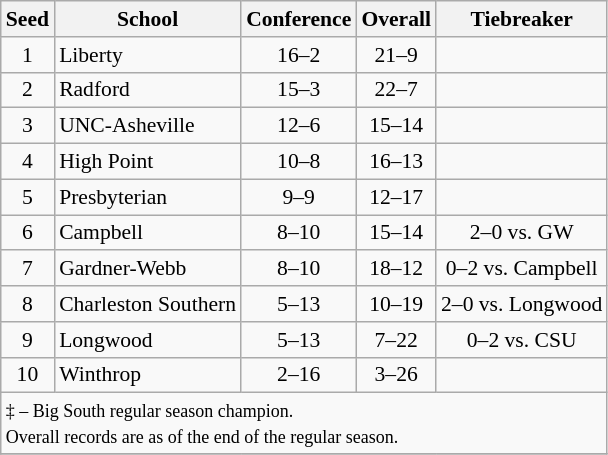<table class="wikitable" style="white-space:nowrap; font-size:90%;text-align:center">
<tr>
<th>Seed</th>
<th>School</th>
<th>Conference</th>
<th>Overall</th>
<th>Tiebreaker</th>
</tr>
<tr>
<td>1</td>
<td align=left>Liberty</td>
<td>16–2</td>
<td>21–9</td>
<td></td>
</tr>
<tr>
<td>2</td>
<td align=left>Radford</td>
<td>15–3</td>
<td>22–7</td>
<td></td>
</tr>
<tr>
<td>3</td>
<td align=left>UNC-Asheville</td>
<td>12–6</td>
<td>15–14</td>
<td></td>
</tr>
<tr>
<td>4</td>
<td align=left>High Point</td>
<td>10–8</td>
<td>16–13</td>
<td></td>
</tr>
<tr>
<td>5</td>
<td align=left>Presbyterian</td>
<td>9–9</td>
<td>12–17</td>
<td></td>
</tr>
<tr>
<td>6</td>
<td align=left>Campbell</td>
<td>8–10</td>
<td>15–14</td>
<td>2–0 vs. GW</td>
</tr>
<tr>
<td>7</td>
<td align=left>Gardner-Webb</td>
<td>8–10</td>
<td>18–12</td>
<td>0–2 vs. Campbell</td>
</tr>
<tr>
<td>8</td>
<td align=left>Charleston Southern</td>
<td>5–13</td>
<td>10–19</td>
<td>2–0 vs. Longwood</td>
</tr>
<tr>
<td>9</td>
<td align=left>Longwood</td>
<td>5–13</td>
<td>7–22</td>
<td>0–2 vs. CSU</td>
</tr>
<tr>
<td>10</td>
<td align=left>Winthrop</td>
<td>2–16</td>
<td>3–26</td>
<td></td>
</tr>
<tr>
<td colspan="5" align=left><small>‡ – Big South regular season champion.<br>Overall records are as of the end of the regular season.</small></td>
</tr>
<tr>
</tr>
</table>
